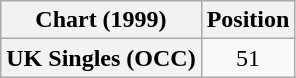<table class="wikitable plainrowheaders" style="text-align:center">
<tr>
<th>Chart (1999)</th>
<th>Position</th>
</tr>
<tr>
<th scope="row">UK Singles (OCC)</th>
<td>51</td>
</tr>
</table>
